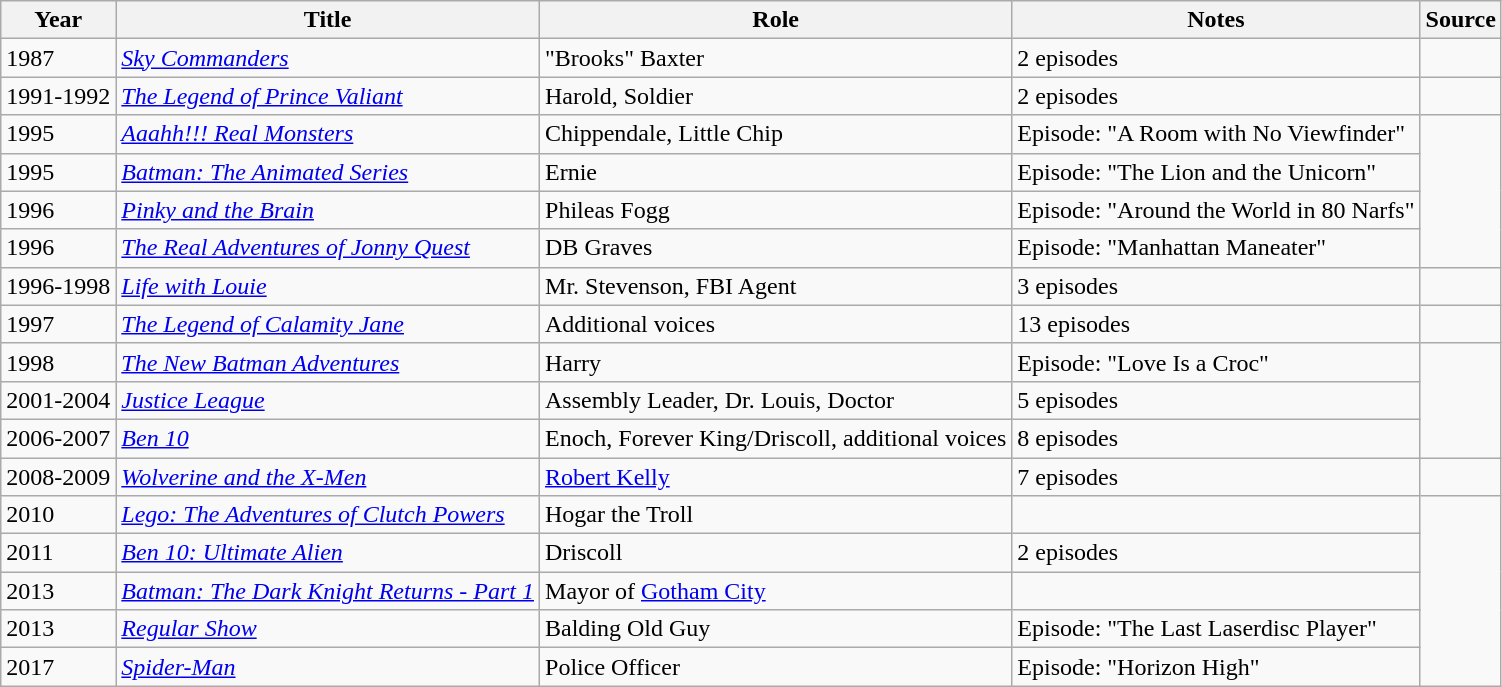<table class="wikitable sortable plainrowheaders">
<tr>
<th>Year</th>
<th>Title</th>
<th>Role</th>
<th>Notes</th>
<th>Source</th>
</tr>
<tr>
<td>1987</td>
<td><em><a href='#'>Sky Commanders</a></em></td>
<td>"Brooks" Baxter</td>
<td>2 episodes</td>
<td></td>
</tr>
<tr>
<td>1991-1992</td>
<td><em><a href='#'>The Legend of Prince Valiant</a></em></td>
<td>Harold, Soldier</td>
<td>2 episodes</td>
<td></td>
</tr>
<tr>
<td>1995</td>
<td><em><a href='#'>Aaahh!!! Real Monsters</a></em></td>
<td>Chippendale, Little Chip</td>
<td>Episode: "A Room with No Viewfinder"</td>
<td rowspan="4"></td>
</tr>
<tr>
<td>1995</td>
<td><em><a href='#'>Batman: The Animated Series</a></em></td>
<td>Ernie</td>
<td>Episode: "The Lion and the Unicorn"</td>
</tr>
<tr>
<td>1996</td>
<td><em><a href='#'>Pinky and the Brain</a></em></td>
<td>Phileas Fogg</td>
<td>Episode: "Around the World in 80 Narfs"</td>
</tr>
<tr>
<td>1996</td>
<td><em><a href='#'>The Real Adventures of Jonny Quest</a></em></td>
<td>DB Graves</td>
<td>Episode: "Manhattan Maneater"</td>
</tr>
<tr>
<td>1996-1998</td>
<td><em><a href='#'>Life with Louie</a></em></td>
<td>Mr. Stevenson, FBI Agent</td>
<td>3 episodes</td>
<td></td>
</tr>
<tr>
<td>1997</td>
<td><em><a href='#'>The Legend of Calamity Jane</a></em></td>
<td>Additional voices</td>
<td>13 episodes</td>
<td></td>
</tr>
<tr>
<td>1998</td>
<td><em><a href='#'>The New Batman Adventures</a></em></td>
<td>Harry</td>
<td>Episode: "Love Is a Croc"</td>
<td rowspan="3"></td>
</tr>
<tr>
<td>2001-2004</td>
<td><em><a href='#'>Justice League</a></em></td>
<td>Assembly Leader, Dr. Louis, Doctor</td>
<td>5 episodes</td>
</tr>
<tr>
<td>2006-2007</td>
<td><em><a href='#'>Ben 10</a></em></td>
<td>Enoch, Forever King/Driscoll, additional voices</td>
<td>8 episodes</td>
</tr>
<tr>
<td>2008-2009</td>
<td><em><a href='#'>Wolverine and the X-Men</a></em></td>
<td><a href='#'>Robert Kelly</a></td>
<td>7 episodes</td>
<td></td>
</tr>
<tr>
<td>2010</td>
<td><em><a href='#'>Lego: The Adventures of Clutch Powers</a></em></td>
<td>Hogar the Troll</td>
<td></td>
<td rowspan="5"></td>
</tr>
<tr>
<td>2011</td>
<td><em><a href='#'>Ben 10: Ultimate Alien</a></em></td>
<td>Driscoll</td>
<td>2 episodes</td>
</tr>
<tr>
<td>2013</td>
<td><em><a href='#'>Batman: The Dark Knight Returns - Part 1</a></em></td>
<td>Mayor of <a href='#'>Gotham City</a></td>
<td></td>
</tr>
<tr>
<td>2013</td>
<td><em><a href='#'>Regular Show</a></em></td>
<td>Balding Old Guy</td>
<td>Episode: "The Last Laserdisc Player"</td>
</tr>
<tr>
<td>2017</td>
<td><em><a href='#'>Spider-Man</a></em></td>
<td>Police Officer</td>
<td>Episode: "Horizon High"</td>
</tr>
</table>
